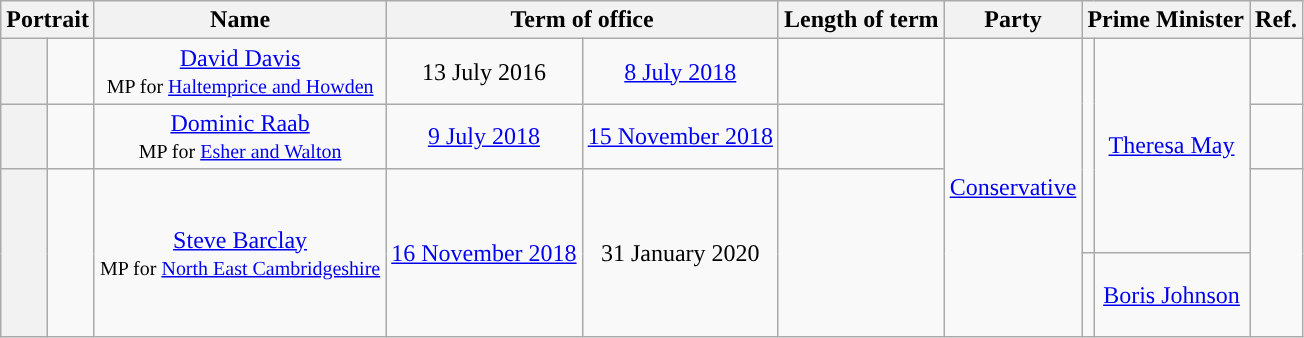<table class="wikitable" style="text-align:center">
<tr>
<th colspan=2>Portrait</th>
<th>Name</th>
<th colspan=2>Term of office</th>
<th>Length of term</th>
<th>Party</th>
<th colspan=2>Prime Minister</th>
<th><abbr>Ref.</abbr></th>
</tr>
<tr>
<th style="background-color: "></th>
<td></td>
<td><a href='#'>David Davis</a><br><small>MP for <a href='#'>Haltemprice and Howden</a></small></td>
<td>13 July 2016</td>
<td><a href='#'>8 July 2018</a></td>
<td></td>
<td rowspan="4"><a href='#'>Conservative</a></td>
<td rowspan="3" style="background-color: "></td>
<td rowspan="3"><a href='#'>Theresa May</a></td>
<td></td>
</tr>
<tr>
<th style="background-color: "></th>
<td></td>
<td><a href='#'>Dominic Raab</a><br><small>MP for <a href='#'>Esher and Walton</a></small></td>
<td><a href='#'>9 July 2018</a></td>
<td><a href='#'>15 November 2018</a></td>
<td></td>
<td></td>
</tr>
<tr style=height:3.5em>
<th rowspan="2" style="background-color: "></th>
<td rowspan="2"></td>
<td rowspan="2"><a href='#'>Steve Barclay</a><br><small>MP for <a href='#'>North East Cambridgeshire</a></small></td>
<td rowspan="2"><a href='#'>16 November 2018</a></td>
<td rowspan="2">31 January 2020</td>
<td rowspan="2"></td>
<td rowspan="2"></td>
</tr>
<tr style=height:3.5em>
<td style="background-color: "></td>
<td><a href='#'>Boris Johnson</a></td>
</tr>
</table>
